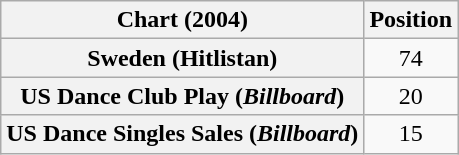<table class="wikitable sortable plainrowheaders" style="text-align:center">
<tr>
<th scope="col">Chart (2004)</th>
<th scope="col">Position</th>
</tr>
<tr>
<th scope="row">Sweden (Hitlistan)</th>
<td>74</td>
</tr>
<tr>
<th scope="row">US Dance Club Play (<em>Billboard</em>)</th>
<td>20</td>
</tr>
<tr>
<th scope="row">US Dance Singles Sales (<em>Billboard</em>)</th>
<td>15</td>
</tr>
</table>
